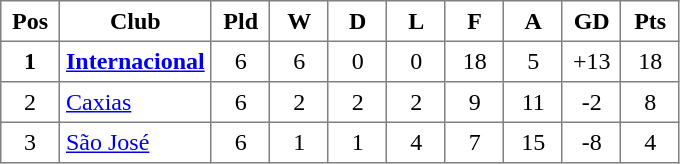<table class="toccolours" border="1" cellpadding="4" cellspacing="0" style="text-align:center; border-collapse: collapse; margin:0;">
<tr>
<th width=30>Pos</th>
<th>Club</th>
<th width=30>Pld</th>
<th width=30>W</th>
<th width=30>D</th>
<th width=30>L</th>
<th width=30>F</th>
<th width=30>A</th>
<th width=30>GD</th>
<th width=30>Pts</th>
</tr>
<tr>
<td><strong>1</strong></td>
<td align=left><strong><a href='#'>Internacional</a></strong></td>
<td>6</td>
<td>6</td>
<td>0</td>
<td>0</td>
<td>18</td>
<td>5</td>
<td>+13</td>
<td>18</td>
</tr>
<tr>
<td>2</td>
<td align=left><a href='#'>Caxias</a></td>
<td>6</td>
<td>2</td>
<td>2</td>
<td>2</td>
<td>9</td>
<td>11</td>
<td>-2</td>
<td>8</td>
</tr>
<tr>
<td>3</td>
<td align=left><a href='#'>São José</a></td>
<td>6</td>
<td>1</td>
<td>1</td>
<td>4</td>
<td>7</td>
<td>15</td>
<td>-8</td>
<td>4</td>
</tr>
</table>
